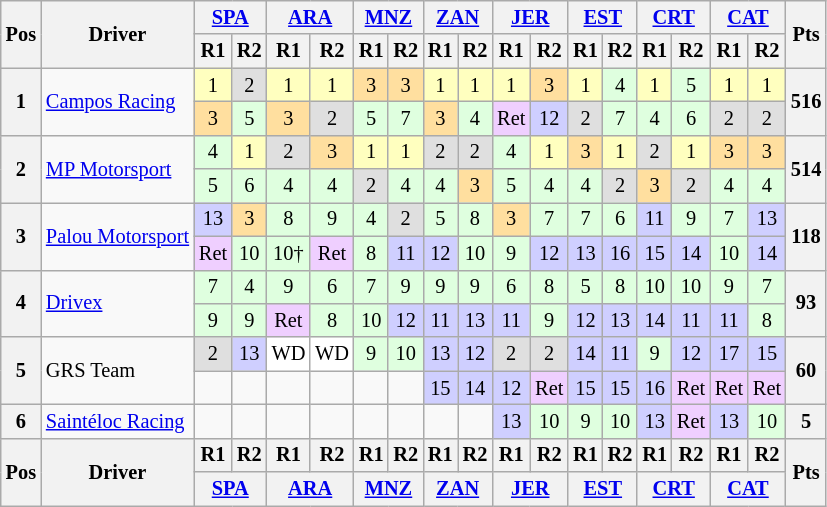<table class="wikitable" style="font-size:85%; text-align:center">
<tr>
<th rowspan="2">Pos</th>
<th rowspan="2">Driver</th>
<th colspan="2"><a href='#'>SPA</a><br></th>
<th colspan="2"><a href='#'>ARA</a><br></th>
<th colspan="2"><a href='#'>MNZ</a><br></th>
<th colspan="2"><a href='#'>ZAN</a><br></th>
<th colspan="2"><a href='#'>JER</a><br></th>
<th colspan="2"><a href='#'>EST</a><br></th>
<th colspan="2"><a href='#'>CRT</a><br></th>
<th colspan="2"><a href='#'>CAT</a><br></th>
<th rowspan="2">Pts</th>
</tr>
<tr>
<th>R1</th>
<th>R2</th>
<th>R1</th>
<th>R2</th>
<th>R1</th>
<th>R2</th>
<th>R1</th>
<th>R2</th>
<th>R1</th>
<th>R2</th>
<th>R1</th>
<th>R2</th>
<th>R1</th>
<th>R2</th>
<th>R1</th>
<th>R2</th>
</tr>
<tr>
<th rowspan="2">1</th>
<td rowspan="2"  align="left"> <a href='#'>Campos Racing</a></td>
<td style="background:#ffffbf;">1</td>
<td style="background:#dfdfdf;">2</td>
<td style="background:#ffffbf;">1</td>
<td style="background:#ffffbf;">1</td>
<td style="background:#ffdf9f;">3</td>
<td style="background:#ffdf9f;">3</td>
<td style="background:#ffffbf;">1</td>
<td style="background:#ffffbf;">1</td>
<td style="background:#ffffbf;">1</td>
<td style="background:#ffdf9f;">3</td>
<td style="background:#ffffbf;">1</td>
<td style="background:#dfffdf;">4</td>
<td style="background:#ffffbf;">1</td>
<td style="background:#dfffdf;">5</td>
<td style="background:#ffffbf;">1</td>
<td style="background:#ffffbf;">1</td>
<th rowspan="2">516</th>
</tr>
<tr>
<td style="background:#ffdf9f;">3</td>
<td style="background:#dfffdf;">5</td>
<td style="background:#ffdf9f;">3</td>
<td style="background:#dfdfdf;">2</td>
<td style="background:#dfffdf;">5</td>
<td style="background:#dfffdf;">7</td>
<td style="background:#ffdf9f;">3</td>
<td style="background:#dfffdf;">4</td>
<td style="background:#efcfff;">Ret</td>
<td style="background:#cfcfff;">12</td>
<td style="background:#dfdfdf;">2</td>
<td style="background:#dfffdf;">7</td>
<td style="background:#dfffdf;">4</td>
<td style="background:#dfffdf;">6</td>
<td style="background:#dfdfdf;">2</td>
<td style="background:#dfdfdf;">2</td>
</tr>
<tr>
<th rowspan="2">2</th>
<td rowspan="2"  align="left"> <a href='#'>MP Motorsport</a></td>
<td style="background:#dfffdf;">4</td>
<td style="background:#ffffbf;">1</td>
<td style="background:#dfdfdf;">2</td>
<td style="background:#ffdf9f;">3</td>
<td style="background:#ffffbf;">1</td>
<td style="background:#ffffbf;">1</td>
<td style="background:#dfdfdf;">2</td>
<td style="background:#dfdfdf;">2</td>
<td style="background:#dfffdf;">4</td>
<td style="background:#ffffbf;">1</td>
<td style="background:#ffdf9f;">3</td>
<td style="background:#ffffbf;">1</td>
<td style="background:#dfdfdf;">2</td>
<td style="background:#ffffbf;">1</td>
<td style="background:#ffdf9f;">3</td>
<td style="background:#ffdf9f;">3</td>
<th rowspan="2">514</th>
</tr>
<tr>
<td style="background:#dfffdf;">5</td>
<td style="background:#dfffdf;">6</td>
<td style="background:#dfffdf;">4</td>
<td style="background:#dfffdf;">4</td>
<td style="background:#dfdfdf;">2</td>
<td style="background:#dfffdf;">4</td>
<td style="background:#dfffdf;">4</td>
<td style="background:#ffdf9f;">3</td>
<td style="background:#dfffdf;">5</td>
<td style="background:#dfffdf;">4</td>
<td style="background:#dfffdf;">4</td>
<td style="background:#dfdfdf;">2</td>
<td style="background:#ffdf9f;">3</td>
<td style="background:#dfdfdf;">2</td>
<td style="background:#dfffdf;">4</td>
<td style="background:#dfffdf;">4</td>
</tr>
<tr>
<th rowspan="2">3</th>
<td rowspan="2"  align="left"> <a href='#'>Palou Motorsport</a></td>
<td style="background:#cfcfff;">13</td>
<td style="background:#ffdf9f;">3</td>
<td style="background:#dfffdf;">8</td>
<td style="background:#dfffdf;">9</td>
<td style="background:#dfffdf;">4</td>
<td style="background:#dfdfdf;">2</td>
<td style="background:#dfffdf;">5</td>
<td style="background:#dfffdf;">8</td>
<td style="background:#ffdf9f;">3</td>
<td style="background:#dfffdf;">7</td>
<td style="background:#dfffdf;">7</td>
<td style="background:#dfffdf;">6</td>
<td style="background:#cfcfff;">11</td>
<td style="background:#dfffdf;">9</td>
<td style="background:#dfffdf;">7</td>
<td style="background:#cfcfff;">13</td>
<th rowspan="2">118</th>
</tr>
<tr>
<td style="background:#efcfff;">Ret</td>
<td style="background:#dfffdf;">10</td>
<td style="background:#dfffdf;">10†</td>
<td style="background:#efcfff;">Ret</td>
<td style="background:#dfffdf;">8</td>
<td style="background:#cfcfff;">11</td>
<td style="background:#cfcfff;">12</td>
<td style="background:#dfffdf;">10</td>
<td style="background:#dfffdf;">9</td>
<td style="background:#cfcfff;">12</td>
<td style="background:#cfcfff;">13</td>
<td style="background:#cfcfff;">16</td>
<td style="background:#cfcfff;">15</td>
<td style="background:#cfcfff;">14</td>
<td style="background:#dfffdf;">10</td>
<td style="background:#cfcfff;">14</td>
</tr>
<tr>
<th rowspan="2">4</th>
<td rowspan="2"  align="left"> <a href='#'>Drivex</a></td>
<td style="background:#dfffdf;">7</td>
<td style="background:#dfffdf;">4</td>
<td style="background:#dfffdf;">9</td>
<td style="background:#dfffdf;">6</td>
<td style="background:#dfffdf;">7</td>
<td style="background:#dfffdf;">9</td>
<td style="background:#dfffdf;">9</td>
<td style="background:#dfffdf;">9</td>
<td style="background:#dfffdf;">6</td>
<td style="background:#dfffdf;">8</td>
<td style="background:#dfffdf;">5</td>
<td style="background:#dfffdf;">8</td>
<td style="background:#dfffdf;">10</td>
<td style="background:#dfffdf;">10</td>
<td style="background:#dfffdf;">9</td>
<td style="background:#dfffdf;">7</td>
<th rowspan="2">93</th>
</tr>
<tr>
<td style="background:#dfffdf;">9</td>
<td style="background:#dfffdf;">9</td>
<td style="background:#efcfff;">Ret</td>
<td style="background:#dfffdf;">8</td>
<td style="background:#dfffdf;">10</td>
<td style="background:#cfcfff;">12</td>
<td style="background:#cfcfff;">11</td>
<td style="background:#cfcfff;">13</td>
<td style="background:#cfcfff;">11</td>
<td style="background:#dfffdf;">9</td>
<td style="background:#cfcfff;">12</td>
<td style="background:#cfcfff;">13</td>
<td style="background:#cfcfff;">14</td>
<td style="background:#cfcfff;">11</td>
<td style="background:#cfcfff;">11</td>
<td style="background:#dfffdf;">8</td>
</tr>
<tr>
<th rowspan="2">5</th>
<td rowspan="2" align="left"> GRS Team</td>
<td style="background:#dfdfdf;">2</td>
<td style="background:#cfcfff;">13</td>
<td style="background:#ffffff;">WD</td>
<td style="background:#ffffff;">WD</td>
<td style="background:#dfffdf;">9</td>
<td style="background:#dfffdf;">10</td>
<td style="background:#cfcfff;">13</td>
<td style="background:#cfcfff;">12</td>
<td style="background:#dfdfdf;">2</td>
<td style="background:#dfdfdf;">2</td>
<td style="background:#cfcfff;">14</td>
<td style="background:#cfcfff;">11</td>
<td style="background:#dfffdf;">9</td>
<td style="background:#cfcfff;">12</td>
<td style="background:#cfcfff;">17</td>
<td style="background:#cfcfff;">15</td>
<th rowspan="2">60</th>
</tr>
<tr>
<td></td>
<td></td>
<td></td>
<td></td>
<td></td>
<td></td>
<td style="background:#cfcfff;">15</td>
<td style="background:#cfcfff;">14</td>
<td style="background:#cfcfff;">12</td>
<td style="background:#efcfff;">Ret</td>
<td style="background:#cfcfff;">15</td>
<td style="background:#cfcfff;">15</td>
<td style="background:#cfcfff;">16</td>
<td style="background:#efcfff;">Ret</td>
<td style="background:#efcfff;">Ret</td>
<td style="background:#efcfff;">Ret</td>
</tr>
<tr>
<th>6</th>
<td align="left"> <a href='#'>Saintéloc Racing</a></td>
<td></td>
<td></td>
<td></td>
<td></td>
<td></td>
<td></td>
<td></td>
<td></td>
<td style="background:#cfcfff;">13</td>
<td style="background:#dfffdf;">10</td>
<td style="background:#dfffdf;">9</td>
<td style="background:#dfffdf;">10</td>
<td style="background:#cfcfff;">13</td>
<td style="background:#efcfff;">Ret</td>
<td style="background:#cfcfff;">13</td>
<td style="background:#dfffdf;">10</td>
<th>5</th>
</tr>
<tr>
<th rowspan="2">Pos</th>
<th rowspan="2">Driver</th>
<th>R1</th>
<th>R2</th>
<th>R1</th>
<th>R2</th>
<th>R1</th>
<th>R2</th>
<th>R1</th>
<th>R2</th>
<th>R1</th>
<th>R2</th>
<th>R1</th>
<th>R2</th>
<th>R1</th>
<th>R2</th>
<th>R1</th>
<th>R2</th>
<th rowspan="2">Pts</th>
</tr>
<tr>
<th colspan="2"><a href='#'>SPA</a><br></th>
<th colspan="2"><a href='#'>ARA</a><br></th>
<th colspan="2"><a href='#'>MNZ</a><br></th>
<th colspan="2"><a href='#'>ZAN</a><br></th>
<th colspan="2"><a href='#'>JER</a><br></th>
<th colspan="2"><a href='#'>EST</a><br></th>
<th colspan="2"><a href='#'>CRT</a><br></th>
<th colspan="2"><a href='#'>CAT</a><br></th>
</tr>
</table>
